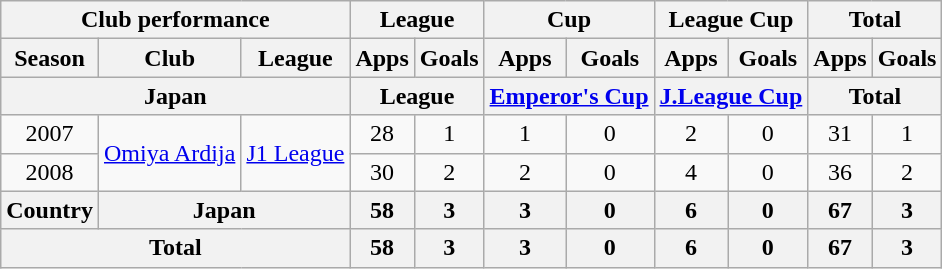<table class="wikitable" style="text-align:center;">
<tr>
<th colspan=3>Club performance</th>
<th colspan=2>League</th>
<th colspan=2>Cup</th>
<th colspan=2>League Cup</th>
<th colspan=2>Total</th>
</tr>
<tr>
<th>Season</th>
<th>Club</th>
<th>League</th>
<th>Apps</th>
<th>Goals</th>
<th>Apps</th>
<th>Goals</th>
<th>Apps</th>
<th>Goals</th>
<th>Apps</th>
<th>Goals</th>
</tr>
<tr>
<th colspan=3>Japan</th>
<th colspan=2>League</th>
<th colspan=2><a href='#'>Emperor's Cup</a></th>
<th colspan=2><a href='#'>J.League Cup</a></th>
<th colspan=2>Total</th>
</tr>
<tr>
<td>2007</td>
<td rowspan="2"><a href='#'>Omiya Ardija</a></td>
<td rowspan="2"><a href='#'>J1 League</a></td>
<td>28</td>
<td>1</td>
<td>1</td>
<td>0</td>
<td>2</td>
<td>0</td>
<td>31</td>
<td>1</td>
</tr>
<tr>
<td>2008</td>
<td>30</td>
<td>2</td>
<td>2</td>
<td>0</td>
<td>4</td>
<td>0</td>
<td>36</td>
<td>2</td>
</tr>
<tr>
<th rowspan=1>Country</th>
<th colspan=2>Japan</th>
<th>58</th>
<th>3</th>
<th>3</th>
<th>0</th>
<th>6</th>
<th>0</th>
<th>67</th>
<th>3</th>
</tr>
<tr>
<th colspan=3>Total</th>
<th>58</th>
<th>3</th>
<th>3</th>
<th>0</th>
<th>6</th>
<th>0</th>
<th>67</th>
<th>3</th>
</tr>
</table>
